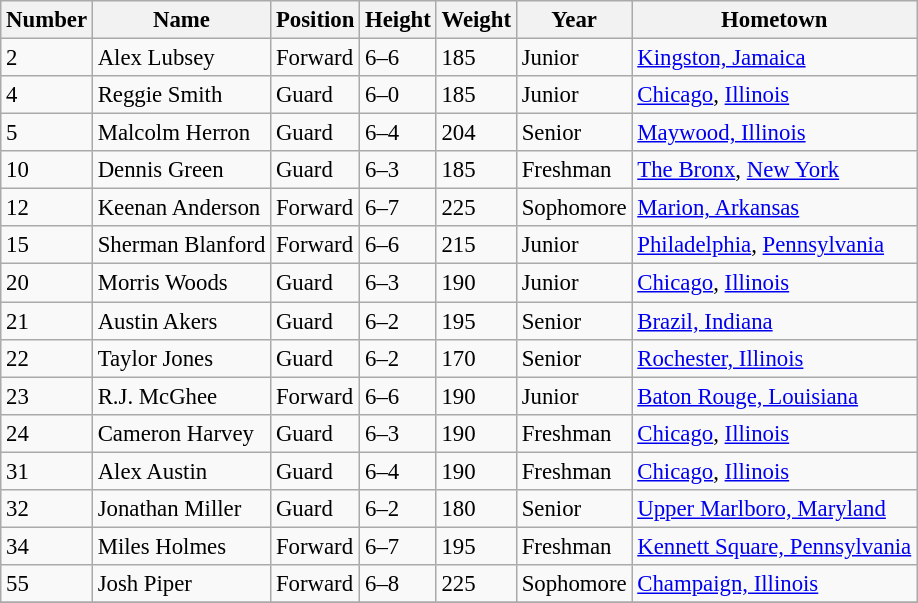<table class="wikitable" style="font-size: 95%;">
<tr>
<th>Number</th>
<th>Name</th>
<th>Position</th>
<th>Height</th>
<th>Weight</th>
<th>Year</th>
<th>Hometown</th>
</tr>
<tr>
<td>2</td>
<td>Alex Lubsey</td>
<td>Forward</td>
<td>6–6</td>
<td>185</td>
<td>Junior</td>
<td><a href='#'>Kingston, Jamaica</a></td>
</tr>
<tr>
<td>4</td>
<td>Reggie Smith</td>
<td>Guard</td>
<td>6–0</td>
<td>185</td>
<td>Junior</td>
<td><a href='#'>Chicago</a>, <a href='#'>Illinois</a></td>
</tr>
<tr>
<td>5</td>
<td>Malcolm Herron</td>
<td>Guard</td>
<td>6–4</td>
<td>204</td>
<td>Senior</td>
<td><a href='#'>Maywood, Illinois</a></td>
</tr>
<tr>
<td>10</td>
<td>Dennis Green</td>
<td>Guard</td>
<td>6–3</td>
<td>185</td>
<td>Freshman</td>
<td><a href='#'>The Bronx</a>, <a href='#'>New York</a></td>
</tr>
<tr>
<td>12</td>
<td>Keenan Anderson</td>
<td>Forward</td>
<td>6–7</td>
<td>225</td>
<td>Sophomore</td>
<td><a href='#'>Marion, Arkansas</a></td>
</tr>
<tr>
<td>15</td>
<td>Sherman Blanford</td>
<td>Forward</td>
<td>6–6</td>
<td>215</td>
<td>Junior</td>
<td><a href='#'>Philadelphia</a>, <a href='#'>Pennsylvania</a></td>
</tr>
<tr>
<td>20</td>
<td>Morris Woods</td>
<td>Guard</td>
<td>6–3</td>
<td>190</td>
<td>Junior</td>
<td><a href='#'>Chicago</a>, <a href='#'>Illinois</a></td>
</tr>
<tr>
<td>21</td>
<td>Austin Akers</td>
<td>Guard</td>
<td>6–2</td>
<td>195</td>
<td>Senior</td>
<td><a href='#'>Brazil, Indiana</a></td>
</tr>
<tr>
<td>22</td>
<td>Taylor Jones</td>
<td>Guard</td>
<td>6–2</td>
<td>170</td>
<td>Senior</td>
<td><a href='#'>Rochester, Illinois</a></td>
</tr>
<tr>
<td>23</td>
<td>R.J. McGhee</td>
<td>Forward</td>
<td>6–6</td>
<td>190</td>
<td>Junior</td>
<td><a href='#'>Baton Rouge, Louisiana</a></td>
</tr>
<tr>
<td>24</td>
<td>Cameron Harvey</td>
<td>Guard</td>
<td>6–3</td>
<td>190</td>
<td>Freshman</td>
<td><a href='#'>Chicago</a>, <a href='#'>Illinois</a></td>
</tr>
<tr>
<td>31</td>
<td>Alex Austin</td>
<td>Guard</td>
<td>6–4</td>
<td>190</td>
<td>Freshman</td>
<td><a href='#'>Chicago</a>, <a href='#'>Illinois</a></td>
</tr>
<tr>
<td>32</td>
<td>Jonathan Miller</td>
<td>Guard</td>
<td>6–2</td>
<td>180</td>
<td>Senior</td>
<td><a href='#'>Upper Marlboro, Maryland</a></td>
</tr>
<tr>
<td>34</td>
<td>Miles Holmes</td>
<td>Forward</td>
<td>6–7</td>
<td>195</td>
<td>Freshman</td>
<td><a href='#'>Kennett Square, Pennsylvania</a></td>
</tr>
<tr>
<td>55</td>
<td>Josh Piper</td>
<td>Forward</td>
<td>6–8</td>
<td>225</td>
<td>Sophomore</td>
<td><a href='#'>Champaign, Illinois</a></td>
</tr>
<tr>
</tr>
</table>
